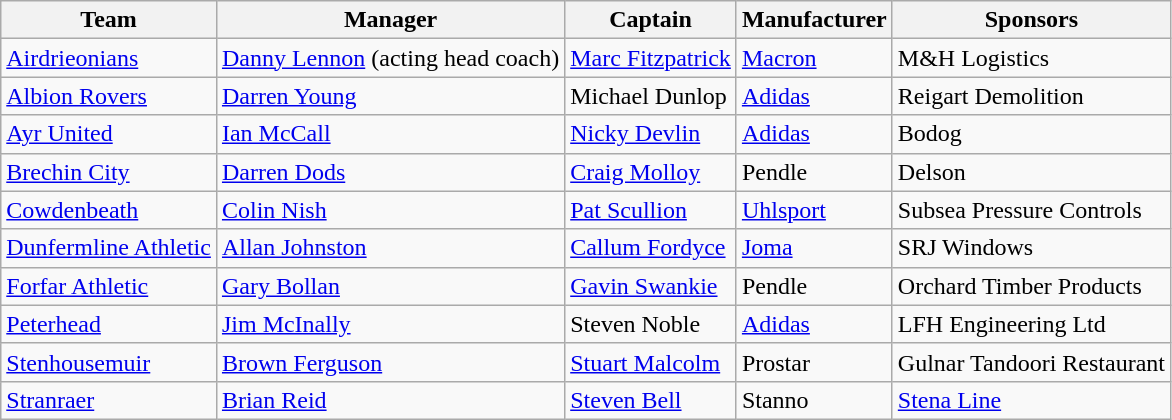<table class="wikitable">
<tr>
<th>Team</th>
<th>Manager</th>
<th>Captain</th>
<th>Manufacturer</th>
<th>Sponsors</th>
</tr>
<tr>
<td><a href='#'>Airdrieonians</a></td>
<td> <a href='#'>Danny Lennon</a> (acting head coach)</td>
<td> <a href='#'>Marc Fitzpatrick</a></td>
<td><a href='#'>Macron</a></td>
<td>M&H Logistics</td>
</tr>
<tr>
<td><a href='#'>Albion Rovers</a></td>
<td> <a href='#'>Darren Young</a></td>
<td> Michael Dunlop</td>
<td><a href='#'>Adidas</a></td>
<td>Reigart Demolition</td>
</tr>
<tr>
<td><a href='#'>Ayr United</a></td>
<td> <a href='#'>Ian McCall</a></td>
<td> <a href='#'>Nicky Devlin</a></td>
<td><a href='#'>Adidas</a></td>
<td>Bodog</td>
</tr>
<tr>
<td><a href='#'>Brechin City</a></td>
<td> <a href='#'>Darren Dods</a></td>
<td> <a href='#'>Craig Molloy</a></td>
<td>Pendle</td>
<td>Delson</td>
</tr>
<tr>
<td><a href='#'>Cowdenbeath</a></td>
<td> <a href='#'>Colin Nish</a></td>
<td> <a href='#'>Pat Scullion</a></td>
<td><a href='#'>Uhlsport</a></td>
<td>Subsea Pressure Controls</td>
</tr>
<tr>
<td><a href='#'>Dunfermline Athletic</a></td>
<td> <a href='#'>Allan Johnston</a></td>
<td> <a href='#'>Callum Fordyce</a></td>
<td><a href='#'>Joma</a></td>
<td>SRJ Windows</td>
</tr>
<tr>
<td><a href='#'>Forfar Athletic</a></td>
<td> <a href='#'>Gary Bollan</a></td>
<td> <a href='#'>Gavin Swankie</a></td>
<td>Pendle</td>
<td>Orchard Timber Products</td>
</tr>
<tr>
<td><a href='#'>Peterhead</a></td>
<td> <a href='#'>Jim McInally</a></td>
<td> Steven Noble</td>
<td><a href='#'>Adidas</a></td>
<td>LFH Engineering Ltd</td>
</tr>
<tr>
<td><a href='#'>Stenhousemuir</a></td>
<td> <a href='#'>Brown Ferguson</a></td>
<td> <a href='#'>Stuart Malcolm</a></td>
<td>Prostar</td>
<td>Gulnar Tandoori Restaurant</td>
</tr>
<tr>
<td><a href='#'>Stranraer</a></td>
<td> <a href='#'>Brian Reid</a></td>
<td> <a href='#'>Steven Bell</a></td>
<td>Stanno</td>
<td><a href='#'>Stena Line</a></td>
</tr>
</table>
